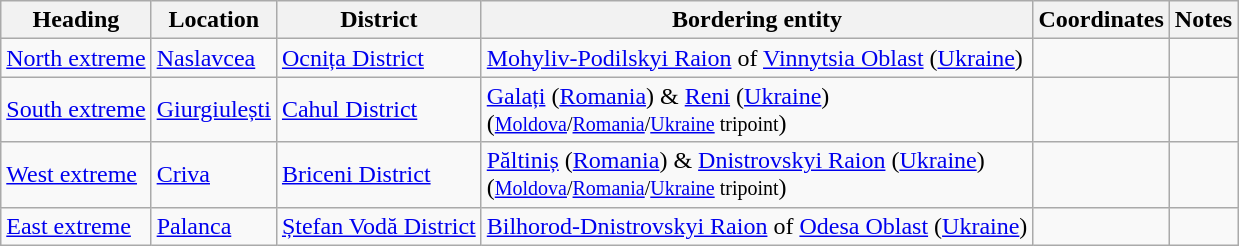<table class="wikitable">
<tr>
<th>Heading</th>
<th>Location</th>
<th>District</th>
<th>Bordering entity</th>
<th class="unsortable">Coordinates</th>
<th class="unsortable">Notes</th>
</tr>
<tr class="vcard">
<td><a href='#'>North extreme</a></td>
<td class="fn org"><a href='#'>Naslavcea</a></td>
<td><a href='#'>Ocnița District</a></td>
<td><a href='#'>Mohyliv-Podilskyi Raion</a> of <a href='#'>Vinnytsia Oblast</a> (<a href='#'>Ukraine</a>)</td>
<td></td>
<td align="center"></td>
</tr>
<tr class="vcard">
<td><a href='#'>South extreme</a></td>
<td class="fn org"><a href='#'>Giurgiulești</a></td>
<td><a href='#'>Cahul District</a></td>
<td><a href='#'>Galați</a> (<a href='#'>Romania</a>) & <a href='#'>Reni</a> (<a href='#'>Ukraine</a>) <br>(<small><a href='#'>Moldova</a>/<a href='#'>Romania</a>/<a href='#'>Ukraine</a> tripoint</small>)</td>
<td></td>
<td align="center"></td>
</tr>
<tr class="vcard">
<td><a href='#'>West extreme</a></td>
<td class="fn org"><a href='#'>Criva</a></td>
<td><a href='#'>Briceni District</a></td>
<td><a href='#'>Păltiniș</a> (<a href='#'>Romania</a>) & <a href='#'>Dnistrovskyi Raion</a> (<a href='#'>Ukraine</a>) <br>(<small><a href='#'>Moldova</a>/<a href='#'>Romania</a>/<a href='#'>Ukraine</a> tripoint</small>)</td>
<td></td>
<td align="center"></td>
</tr>
<tr class="vcard">
<td><a href='#'>East extreme</a></td>
<td class="fn org"><a href='#'>Palanca</a></td>
<td><a href='#'>Ștefan Vodă District</a></td>
<td><a href='#'>Bilhorod-Dnistrovskyi Raion</a> of <a href='#'>Odesa Oblast</a> (<a href='#'>Ukraine</a>)</td>
<td></td>
<td align="center"></td>
</tr>
</table>
